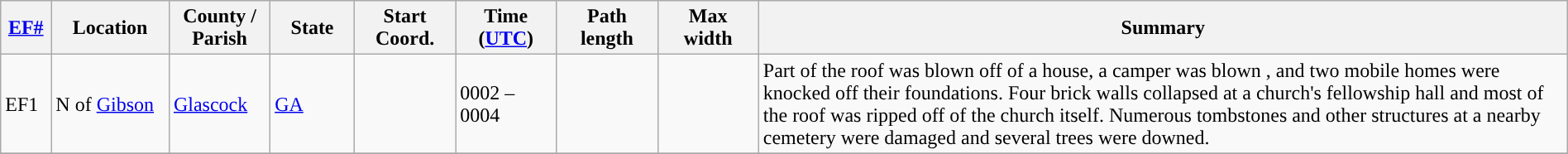<table class="wikitable sortable" style="width:100%;">
<tr>
<th scope="col"  style="width:3%; text-align:center;"><a href='#'>EF#</a></th>
<th scope="col"  style="width:7%; text-align:center;" class="unsortable">Location</th>
<th scope="col"  style="width:6%; text-align:center;" class="unsortable">County / Parish</th>
<th scope="col"  style="width:5%; text-align:center;">State</th>
<th scope="col"  style="width:6%; text-align:center;">Start Coord.</th>
<th scope="col"  style="width:6%; text-align:center;">Time (<a href='#'>UTC</a>)</th>
<th scope="col"  style="width:6%; text-align:center;">Path length</th>
<th scope="col"  style="width:6%; text-align:center;">Max width</th>
<th scope="col" class="unsortable" style="width:48%; text-align:center;">Summary</th>
</tr>
<tr>
<td>EF1</td>
<td>N of <a href='#'>Gibson</a></td>
<td><a href='#'>Glascock</a></td>
<td><a href='#'>GA</a></td>
<td></td>
<td>0002 – 0004</td>
<td></td>
<td></td>
<td>Part of the roof was blown off of a house, a camper was blown , and two mobile homes were knocked off their foundations. Four brick walls collapsed at a church's fellowship hall and most of the roof was ripped off of the church itself. Numerous tombstones and other structures at a nearby cemetery were damaged and several trees were downed.</td>
</tr>
<tr>
</tr>
</table>
